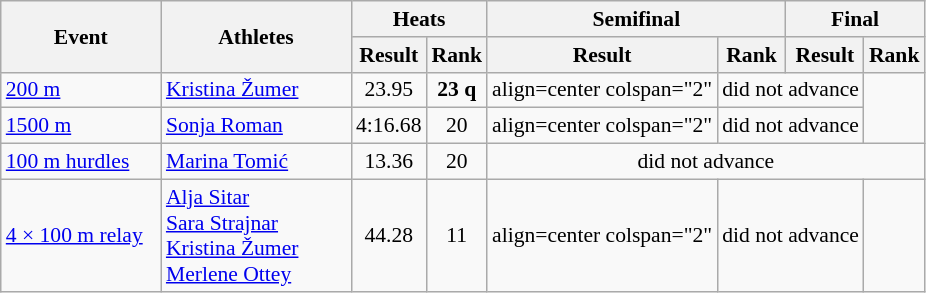<table class="wikitable" border="1" style="font-size:90%">
<tr>
<th rowspan="2" width=100>Event</th>
<th rowspan="2" width=120>Athletes</th>
<th colspan="2">Heats</th>
<th colspan="2">Semifinal</th>
<th colspan="2">Final</th>
</tr>
<tr>
<th>Result</th>
<th>Rank</th>
<th>Result</th>
<th>Rank</th>
<th>Result</th>
<th>Rank</th>
</tr>
<tr>
<td><a href='#'>200 m</a></td>
<td><a href='#'>Kristina Žumer</a></td>
<td align=center>23.95</td>
<td align=center><strong>23 q</strong></td>
<td>align=center colspan="2" </td>
<td align=center colspan="2">did not advance</td>
</tr>
<tr>
<td><a href='#'>1500 m</a></td>
<td><a href='#'>Sonja Roman</a></td>
<td align=center>4:16.68</td>
<td align=center>20</td>
<td>align=center colspan="2" </td>
<td align=center colspan="2">did not advance</td>
</tr>
<tr>
<td><a href='#'>100 m hurdles</a></td>
<td><a href='#'>Marina Tomić</a></td>
<td align=center>13.36</td>
<td align=center>20</td>
<td align=center colspan="4">did not advance</td>
</tr>
<tr>
<td><a href='#'>4 × 100 m relay</a></td>
<td><a href='#'>Alja Sitar</a><br><a href='#'>Sara Strajnar</a><br><a href='#'>Kristina Žumer</a><br><a href='#'>Merlene Ottey</a></td>
<td align=center>44.28</td>
<td align=center>11</td>
<td>align=center colspan="2" </td>
<td align=center colspan="2">did not advance</td>
</tr>
</table>
